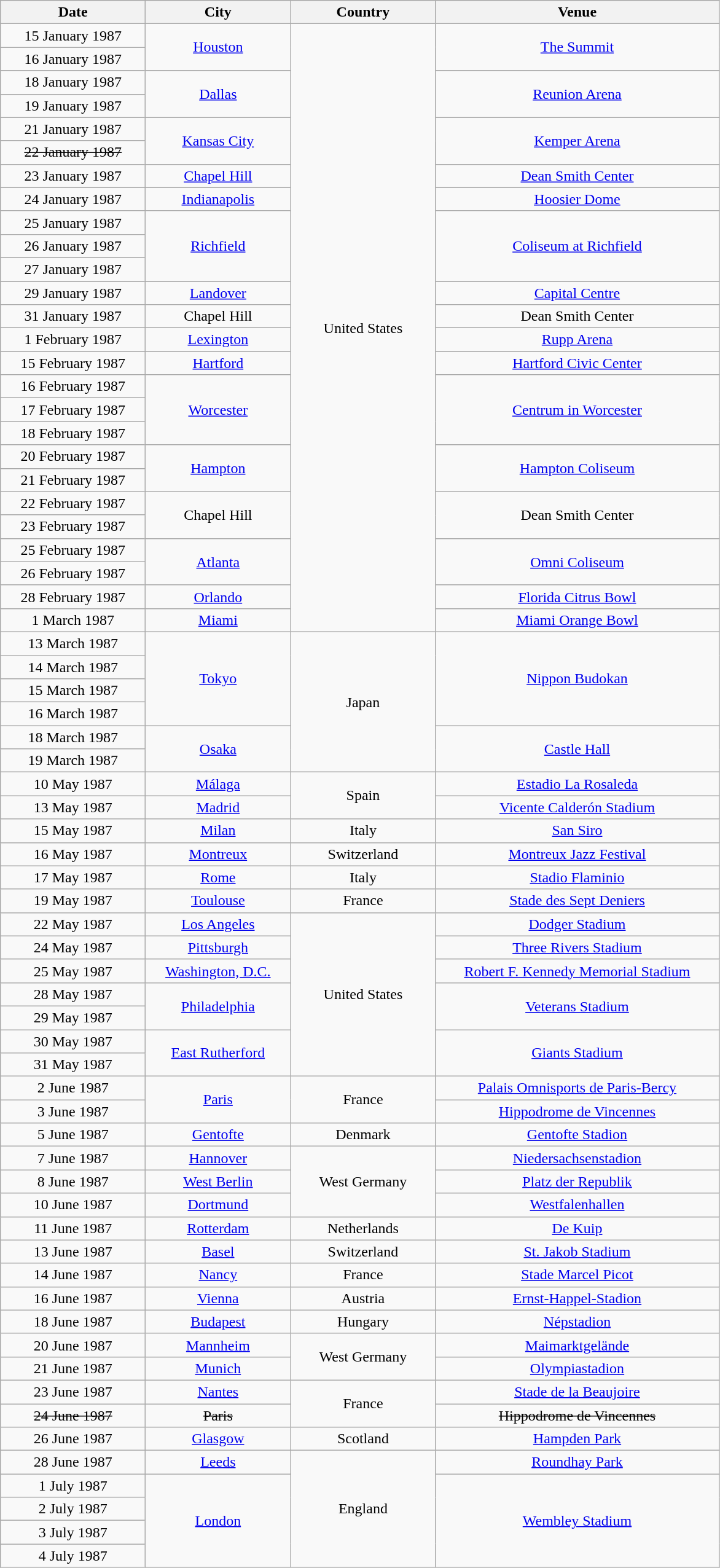<table class="wikitable" style="text-align:center;">
<tr>
<th width="150">Date</th>
<th width="150">City</th>
<th width="150">Country</th>
<th width="300">Venue</th>
</tr>
<tr>
<td>15 January 1987</td>
<td rowspan="2"><a href='#'>Houston</a></td>
<td rowspan="26">United States</td>
<td rowspan="2"><a href='#'>The Summit</a></td>
</tr>
<tr>
<td>16 January 1987</td>
</tr>
<tr>
<td>18 January 1987</td>
<td rowspan="2"><a href='#'>Dallas</a></td>
<td rowspan="2"><a href='#'>Reunion Arena</a></td>
</tr>
<tr>
<td>19 January 1987</td>
</tr>
<tr>
<td>21 January 1987</td>
<td rowspan="2"><a href='#'>Kansas City</a></td>
<td rowspan="2"><a href='#'>Kemper Arena</a></td>
</tr>
<tr>
<td><s>22 January 1987</s></td>
</tr>
<tr>
<td>23 January 1987</td>
<td><a href='#'>Chapel Hill</a></td>
<td><a href='#'>Dean Smith Center</a></td>
</tr>
<tr>
<td>24 January 1987</td>
<td><a href='#'>Indianapolis</a></td>
<td><a href='#'>Hoosier Dome</a></td>
</tr>
<tr>
<td>25 January 1987</td>
<td rowspan="3"><a href='#'>Richfield</a></td>
<td rowspan="3"><a href='#'>Coliseum at Richfield</a></td>
</tr>
<tr>
<td>26 January 1987</td>
</tr>
<tr>
<td>27 January 1987</td>
</tr>
<tr>
<td>29 January 1987</td>
<td><a href='#'>Landover</a></td>
<td><a href='#'>Capital Centre</a></td>
</tr>
<tr>
<td>31 January 1987</td>
<td>Chapel Hill</td>
<td>Dean Smith Center</td>
</tr>
<tr>
<td>1 February 1987</td>
<td><a href='#'>Lexington</a></td>
<td><a href='#'>Rupp Arena</a></td>
</tr>
<tr>
<td>15 February 1987</td>
<td><a href='#'>Hartford</a></td>
<td><a href='#'>Hartford Civic Center</a></td>
</tr>
<tr>
<td>16 February 1987</td>
<td rowspan="3"><a href='#'>Worcester</a></td>
<td rowspan="3"><a href='#'>Centrum in Worcester</a></td>
</tr>
<tr>
<td>17 February 1987</td>
</tr>
<tr>
<td>18 February 1987</td>
</tr>
<tr>
<td>20 February 1987</td>
<td rowspan="2"><a href='#'>Hampton</a></td>
<td rowspan="2"><a href='#'>Hampton Coliseum</a></td>
</tr>
<tr>
<td>21 February 1987</td>
</tr>
<tr>
<td>22 February 1987</td>
<td rowspan="2">Chapel Hill</td>
<td rowspan="2">Dean Smith Center</td>
</tr>
<tr>
<td>23 February 1987</td>
</tr>
<tr>
<td>25 February 1987</td>
<td rowspan="2"><a href='#'>Atlanta</a></td>
<td rowspan="2"><a href='#'>Omni Coliseum</a></td>
</tr>
<tr>
<td>26 February 1987</td>
</tr>
<tr>
<td>28 February 1987</td>
<td><a href='#'>Orlando</a></td>
<td><a href='#'>Florida Citrus Bowl</a></td>
</tr>
<tr>
<td>1 March 1987</td>
<td><a href='#'>Miami</a></td>
<td><a href='#'>Miami Orange Bowl</a></td>
</tr>
<tr>
<td>13 March 1987</td>
<td rowspan="4"><a href='#'>Tokyo</a></td>
<td rowspan="6">Japan</td>
<td rowspan="4"><a href='#'>Nippon Budokan</a></td>
</tr>
<tr>
<td>14 March 1987</td>
</tr>
<tr>
<td>15 March 1987</td>
</tr>
<tr>
<td>16 March 1987</td>
</tr>
<tr>
<td>18 March 1987</td>
<td rowspan="2"><a href='#'>Osaka</a></td>
<td rowspan="2"><a href='#'>Castle Hall</a></td>
</tr>
<tr>
<td>19 March 1987</td>
</tr>
<tr>
<td>10 May 1987</td>
<td><a href='#'>Málaga</a></td>
<td rowspan="2">Spain</td>
<td><a href='#'>Estadio La Rosaleda</a></td>
</tr>
<tr>
<td>13 May 1987</td>
<td><a href='#'>Madrid</a></td>
<td><a href='#'>Vicente Calderón Stadium</a></td>
</tr>
<tr>
<td>15 May 1987</td>
<td><a href='#'>Milan</a></td>
<td>Italy</td>
<td><a href='#'>San Siro</a></td>
</tr>
<tr>
<td>16 May 1987</td>
<td><a href='#'>Montreux</a></td>
<td>Switzerland</td>
<td><a href='#'>Montreux Jazz Festival</a></td>
</tr>
<tr>
<td>17 May 1987</td>
<td><a href='#'>Rome</a></td>
<td>Italy</td>
<td><a href='#'>Stadio Flaminio</a></td>
</tr>
<tr>
<td>19 May 1987</td>
<td><a href='#'>Toulouse</a></td>
<td>France</td>
<td><a href='#'>Stade des Sept Deniers</a></td>
</tr>
<tr>
<td>22 May 1987</td>
<td><a href='#'>Los Angeles</a></td>
<td rowspan="7">United States</td>
<td><a href='#'>Dodger Stadium</a></td>
</tr>
<tr>
<td>24 May 1987</td>
<td><a href='#'>Pittsburgh</a></td>
<td><a href='#'>Three Rivers Stadium</a></td>
</tr>
<tr>
<td>25 May 1987</td>
<td><a href='#'>Washington, D.C.</a></td>
<td><a href='#'>Robert F. Kennedy Memorial Stadium</a></td>
</tr>
<tr>
<td>28 May 1987</td>
<td rowspan="2"><a href='#'>Philadelphia</a></td>
<td rowspan="2"><a href='#'>Veterans Stadium</a></td>
</tr>
<tr>
<td>29 May 1987</td>
</tr>
<tr>
<td>30 May 1987</td>
<td rowspan="2"><a href='#'>East Rutherford</a></td>
<td rowspan="2"><a href='#'>Giants Stadium</a></td>
</tr>
<tr>
<td>31 May 1987</td>
</tr>
<tr>
<td>2 June 1987</td>
<td rowspan="2"><a href='#'>Paris</a></td>
<td rowspan="2">France</td>
<td><a href='#'>Palais Omnisports de Paris-Bercy</a></td>
</tr>
<tr>
<td>3 June 1987</td>
<td><a href='#'>Hippodrome de Vincennes</a></td>
</tr>
<tr>
<td>5 June 1987</td>
<td><a href='#'>Gentofte</a></td>
<td>Denmark</td>
<td><a href='#'>Gentofte Stadion</a></td>
</tr>
<tr>
<td>7 June 1987</td>
<td><a href='#'>Hannover</a></td>
<td rowspan="3">West Germany</td>
<td><a href='#'>Niedersachsenstadion</a></td>
</tr>
<tr>
<td>8 June 1987</td>
<td><a href='#'>West Berlin</a></td>
<td><a href='#'>Platz der Republik</a></td>
</tr>
<tr>
<td>10 June 1987</td>
<td><a href='#'>Dortmund</a></td>
<td><a href='#'>Westfalenhallen</a></td>
</tr>
<tr>
<td>11 June 1987</td>
<td><a href='#'>Rotterdam</a></td>
<td>Netherlands</td>
<td><a href='#'>De Kuip</a></td>
</tr>
<tr>
<td>13 June 1987</td>
<td><a href='#'>Basel</a></td>
<td>Switzerland</td>
<td><a href='#'>St. Jakob Stadium</a></td>
</tr>
<tr>
<td>14 June 1987</td>
<td><a href='#'>Nancy</a></td>
<td>France</td>
<td><a href='#'>Stade Marcel Picot</a></td>
</tr>
<tr>
<td>16 June 1987</td>
<td><a href='#'>Vienna</a></td>
<td>Austria</td>
<td><a href='#'>Ernst-Happel-Stadion</a></td>
</tr>
<tr>
<td>18 June 1987</td>
<td><a href='#'>Budapest</a></td>
<td>Hungary</td>
<td><a href='#'>Népstadion</a></td>
</tr>
<tr>
<td>20 June 1987</td>
<td><a href='#'>Mannheim</a></td>
<td rowspan="2">West Germany</td>
<td><a href='#'>Maimarktgelände</a></td>
</tr>
<tr>
<td>21 June 1987</td>
<td><a href='#'>Munich</a></td>
<td><a href='#'>Olympiastadion</a></td>
</tr>
<tr>
<td>23 June 1987</td>
<td><a href='#'>Nantes</a></td>
<td rowspan="2">France</td>
<td><a href='#'>Stade de la Beaujoire</a></td>
</tr>
<tr>
<td><s>24 June 1987</s></td>
<td><s>Paris</s></td>
<td><s>Hippodrome de Vincennes</s></td>
</tr>
<tr>
<td>26 June 1987</td>
<td><a href='#'>Glasgow</a></td>
<td>Scotland</td>
<td><a href='#'>Hampden Park</a></td>
</tr>
<tr>
<td>28 June 1987</td>
<td><a href='#'>Leeds</a></td>
<td rowspan="5">England</td>
<td><a href='#'>Roundhay Park</a></td>
</tr>
<tr>
<td>1 July 1987</td>
<td rowspan="4"><a href='#'>London</a></td>
<td rowspan="4"><a href='#'>Wembley Stadium</a></td>
</tr>
<tr>
<td>2 July 1987</td>
</tr>
<tr>
<td>3 July 1987</td>
</tr>
<tr>
<td>4 July 1987</td>
</tr>
</table>
